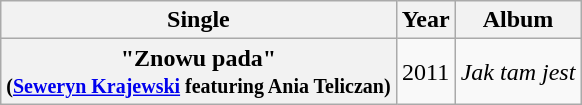<table class="wikitable plainrowheaders" style=text-align:center;>
<tr>
<th scope="col" rowspan="1">Single</th>
<th scope="col" rowspan="1">Year</th>
<th scope="col" colspan="1">Album</th>
</tr>
<tr>
<th scope="row">"Znowu pada" <br><small>(<a href='#'>Seweryn Krajewski</a> featuring Ania Teliczan)</small></th>
<td>2011</td>
<td><em>Jak tam jest</em></td>
</tr>
</table>
